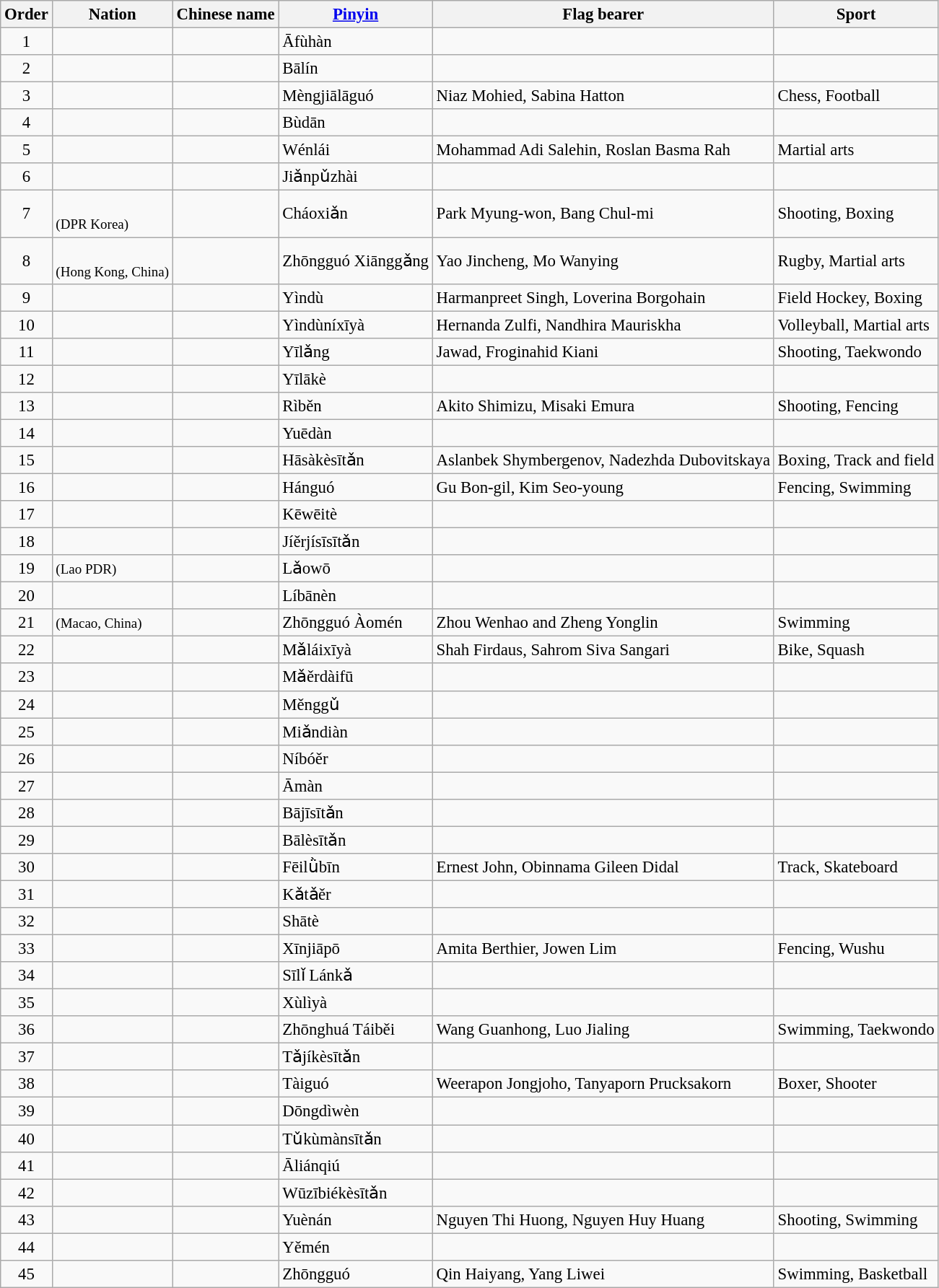<table class="wikitable sortable" style="font-size:95%">
<tr>
<th>Order</th>
<th>Nation</th>
<th>Chinese name</th>
<th><a href='#'>Pinyin</a></th>
<th>Flag bearer</th>
<th>Sport</th>
</tr>
<tr>
<td align=center>1</td>
<td></td>
<td></td>
<td>Āfùhàn</td>
<td></td>
<td></td>
</tr>
<tr>
<td align=center>2</td>
<td></td>
<td></td>
<td>Bālín</td>
<td></td>
<td></td>
</tr>
<tr>
<td align=center>3</td>
<td></td>
<td></td>
<td>Mèngjiālāguó</td>
<td>Niaz Mohied, Sabina Hatton</td>
<td>Chess, Football</td>
</tr>
<tr>
<td align=center>4</td>
<td></td>
<td></td>
<td>Bùdān</td>
<td></td>
<td></td>
</tr>
<tr>
<td align=center>5</td>
<td></td>
<td></td>
<td>Wénlái</td>
<td>Mohammad Adi Salehin, Roslan Basma Rah</td>
<td>Martial arts</td>
</tr>
<tr>
<td align=center>6</td>
<td></td>
<td></td>
<td>Jiǎnpǔzhài</td>
<td></td>
<td></td>
</tr>
<tr>
<td align=center>7</td>
<td><br><small>(DPR Korea)</small></td>
<td></td>
<td>Cháoxiǎn</td>
<td>Park Myung-won, Bang Chul-mi</td>
<td>Shooting, Boxing</td>
</tr>
<tr>
<td align=center>8</td>
<td><br><small>(Hong Kong, China)</small></td>
<td></td>
<td>Zhōngguó Xiānggǎng</td>
<td>Yao Jincheng, Mo Wanying</td>
<td>Rugby, Martial arts</td>
</tr>
<tr>
<td align=center>9</td>
<td></td>
<td></td>
<td>Yìndù</td>
<td>Harmanpreet Singh, Loverina Borgohain</td>
<td>Field Hockey, Boxing</td>
</tr>
<tr>
<td align=center>10</td>
<td></td>
<td></td>
<td>Yìndùníxīyà</td>
<td>Hernanda Zulfi, Nandhira Mauriskha</td>
<td>Volleyball, Martial arts</td>
</tr>
<tr>
<td align=center>11</td>
<td></td>
<td></td>
<td>Yīlǎng</td>
<td>Jawad, Froginahid Kiani</td>
<td>Shooting, Taekwondo</td>
</tr>
<tr>
<td align=center>12</td>
<td></td>
<td></td>
<td>Yīlākè</td>
<td></td>
<td></td>
</tr>
<tr>
<td align=center>13</td>
<td></td>
<td></td>
<td>Rìběn</td>
<td>Akito Shimizu, Misaki Emura</td>
<td>Shooting, Fencing</td>
</tr>
<tr>
<td align=center>14</td>
<td></td>
<td></td>
<td>Yuēdàn</td>
<td></td>
<td></td>
</tr>
<tr>
<td align=center>15</td>
<td></td>
<td></td>
<td>Hāsàkèsītǎn</td>
<td>Aslanbek Shymbergenov, Nadezhda Dubovitskaya</td>
<td>Boxing, Track and field</td>
</tr>
<tr>
<td align=center>16</td>
<td></td>
<td></td>
<td>Hánguó</td>
<td>Gu Bon-gil, Kim Seo-young</td>
<td>Fencing, Swimming</td>
</tr>
<tr>
<td align=center>17</td>
<td></td>
<td></td>
<td>Kēwēitè</td>
<td></td>
<td></td>
</tr>
<tr>
<td align=center>18</td>
<td></td>
<td></td>
<td>Jíěrjísīsītǎn</td>
<td></td>
<td></td>
</tr>
<tr>
<td align=center>19</td>
<td><small>(Lao PDR)</small></td>
<td></td>
<td>Lǎowō</td>
<td></td>
<td></td>
</tr>
<tr>
<td align=center>20</td>
<td></td>
<td></td>
<td>Líbānèn</td>
<td></td>
<td></td>
</tr>
<tr>
<td align=center>21</td>
<td><small>(Macao, China)</small></td>
<td></td>
<td>Zhōngguó Àomén</td>
<td>Zhou Wenhao and Zheng Yonglin</td>
<td>Swimming</td>
</tr>
<tr>
<td align=center>22</td>
<td></td>
<td></td>
<td>Mǎláixīyà</td>
<td>Shah Firdaus, Sahrom Siva Sangari</td>
<td>Bike, Squash</td>
</tr>
<tr>
<td align=center>23</td>
<td></td>
<td></td>
<td>Mǎěrdàifū</td>
<td></td>
<td></td>
</tr>
<tr>
<td align=center>24</td>
<td></td>
<td></td>
<td>Měnggǔ</td>
<td></td>
<td></td>
</tr>
<tr>
<td align=center>25</td>
<td></td>
<td></td>
<td>Miǎndiàn</td>
<td></td>
<td></td>
</tr>
<tr>
<td align=center>26</td>
<td></td>
<td></td>
<td>Níbóěr</td>
<td></td>
<td></td>
</tr>
<tr>
<td align=center>27</td>
<td></td>
<td></td>
<td>Āmàn</td>
<td></td>
<td></td>
</tr>
<tr>
<td align=center>28</td>
<td></td>
<td></td>
<td>Bājīsītǎn</td>
<td></td>
<td></td>
</tr>
<tr>
<td align=center>29</td>
<td></td>
<td></td>
<td>Bālèsītǎn</td>
<td></td>
<td></td>
</tr>
<tr>
<td align=center>30</td>
<td></td>
<td></td>
<td>Fēilǜbīn</td>
<td>Ernest John, Obinnama Gileen Didal</td>
<td>Track, Skateboard</td>
</tr>
<tr>
<td align=center>31</td>
<td></td>
<td></td>
<td>Kǎtǎěr</td>
<td></td>
<td></td>
</tr>
<tr>
<td align=center>32</td>
<td></td>
<td></td>
<td>Shātè</td>
<td></td>
<td></td>
</tr>
<tr>
<td align=center>33</td>
<td></td>
<td></td>
<td>Xīnjiāpō</td>
<td>Amita Berthier, Jowen Lim</td>
<td>Fencing, Wushu</td>
</tr>
<tr>
<td align=center>34</td>
<td></td>
<td></td>
<td>Sīlǐ Lánkǎ</td>
<td></td>
<td></td>
</tr>
<tr>
<td align=center>35</td>
<td></td>
<td></td>
<td>Xùlìyà</td>
<td></td>
<td></td>
</tr>
<tr>
<td align=center>36</td>
<td></td>
<td></td>
<td>Zhōnghuá Táiběi</td>
<td>Wang Guanhong, Luo Jialing</td>
<td>Swimming, Taekwondo</td>
</tr>
<tr>
<td align=center>37</td>
<td></td>
<td></td>
<td>Tǎjíkèsītǎn</td>
<td></td>
<td></td>
</tr>
<tr>
<td align=center>38</td>
<td><br><small></small></td>
<td></td>
<td>Tàiguó</td>
<td>Weerapon Jongjoho, Tanyaporn Prucksakorn</td>
<td>Boxer, Shooter</td>
</tr>
<tr>
<td align=center>39</td>
<td></td>
<td></td>
<td>Dōngdìwèn</td>
<td></td>
<td></td>
</tr>
<tr>
<td align=center>40</td>
<td></td>
<td></td>
<td>Tǔkùmànsītǎn</td>
<td></td>
<td></td>
</tr>
<tr>
<td align=center>41</td>
<td></td>
<td></td>
<td>Āliánqiú</td>
<td></td>
<td></td>
</tr>
<tr>
<td align=center>42</td>
<td></td>
<td></td>
<td>Wūzībiékèsītǎn</td>
<td></td>
<td></td>
</tr>
<tr>
<td align=center>43</td>
<td></td>
<td></td>
<td>Yuènán</td>
<td>Nguyen Thi Huong, Nguyen Huy Huang</td>
<td>Shooting, Swimming</td>
</tr>
<tr>
<td align=center>44</td>
<td></td>
<td></td>
<td>Yěmén</td>
<td></td>
<td></td>
</tr>
<tr>
<td align=center>45</td>
<td></td>
<td></td>
<td>Zhōngguó</td>
<td>Qin Haiyang, Yang Liwei</td>
<td>Swimming, Basketball</td>
</tr>
</table>
